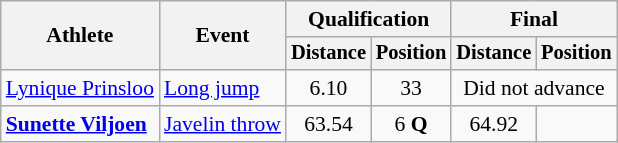<table class=wikitable style="font-size:90%">
<tr>
<th rowspan="2">Athlete</th>
<th rowspan="2">Event</th>
<th colspan="2">Qualification</th>
<th colspan="2">Final</th>
</tr>
<tr style="font-size:95%">
<th>Distance</th>
<th>Position</th>
<th>Distance</th>
<th>Position</th>
</tr>
<tr align=center>
<td align=left><a href='#'>Lynique Prinsloo</a></td>
<td align=left><a href='#'>Long jump</a></td>
<td>6.10</td>
<td>33</td>
<td colspan=2>Did not advance</td>
</tr>
<tr align=center>
<td align=left><strong><a href='#'>Sunette Viljoen</a></strong></td>
<td align=left><a href='#'>Javelin throw</a></td>
<td>63.54</td>
<td>6 <strong>Q</strong></td>
<td>64.92</td>
<td></td>
</tr>
</table>
